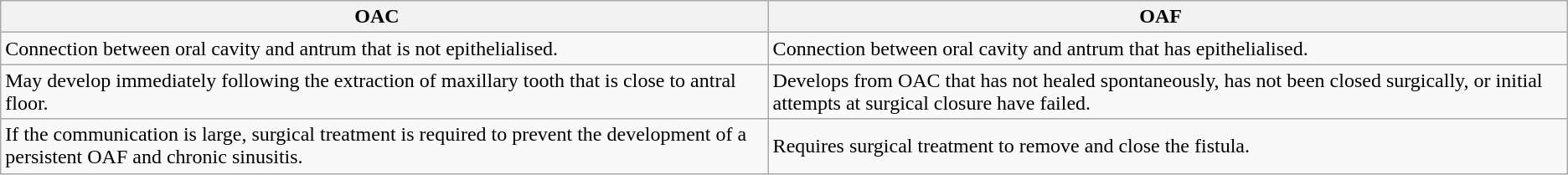<table class="wikitable">
<tr>
<th>OAC   </th>
<th>OAF   </th>
</tr>
<tr>
<td>Connection between oral cavity and antrum that is not epithelialised.</td>
<td>Connection between oral cavity and antrum that has epithelialised.</td>
</tr>
<tr>
<td>May develop immediately following the extraction of maxillary tooth that is close to antral floor.</td>
<td>Develops from OAC that has not healed spontaneously, has not been closed surgically, or initial attempts at surgical closure have failed.</td>
</tr>
<tr>
<td>If the communication is large, surgical treatment is required to prevent the development of a persistent OAF and chronic sinusitis.</td>
<td>Requires surgical treatment to remove and close the fistula.</td>
</tr>
</table>
